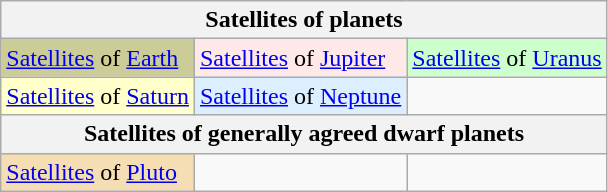<table class="wikitable">
<tr>
<th colspan="3">Satellites of planets</th>
</tr>
<tr>
<td style="background-color: #cc9;"><a href='#'>Satellites</a> of <a href='#'>Earth</a></td>
<td style="background-color: #ffe8e8;"><a href='#'>Satellites</a> of <a href='#'>Jupiter</a></td>
<td style="background-color: #cfc;"><a href='#'>Satellites</a> of <a href='#'>Uranus</a></td>
</tr>
<tr>
<td style="background-color: #ffc;"><a href='#'>Satellites</a> of <a href='#'>Saturn</a></td>
<td style="background-color: #def;"><a href='#'>Satellites</a> of <a href='#'>Neptune</a></td>
<td></td>
</tr>
<tr>
<th colspan="3">Satellites of generally agreed dwarf planets</th>
</tr>
<tr>
<td style="background-color: #f5deb3;"><a href='#'>Satellites</a> of <a href='#'>Pluto</a></td>
<td></td>
<td></td>
</tr>
</table>
